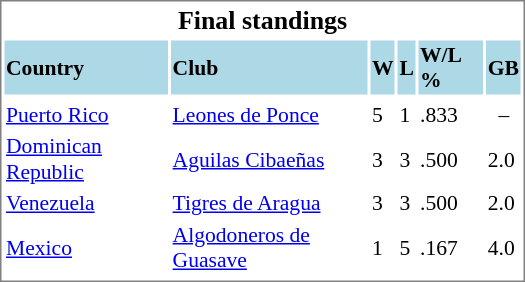<table cellpadding="1" width="350px" style="font-size: 90%; border: 1px solid gray;">
<tr align="center" style="font-size: larger;">
<td colspan=6><strong>Final standings</strong></td>
</tr>
<tr style="background:lightblue;">
<td><strong>Country</strong></td>
<td><strong>Club</strong></td>
<td><strong>W</strong></td>
<td><strong>L</strong></td>
<td><strong>W/L %</strong></td>
<td><strong>GB</strong></td>
</tr>
<tr align="center" style="vertical-align: middle;" style="background:lightblue;">
</tr>
<tr>
<td> <a href='#'>Puerto Rico</a></td>
<td><a href='#'>Leones de Ponce</a></td>
<td>5</td>
<td>1</td>
<td>.833</td>
<td>  –</td>
</tr>
<tr>
<td> <a href='#'>Dominican Republic</a></td>
<td><a href='#'>Aguilas Cibaeñas</a></td>
<td>3</td>
<td>3</td>
<td>.500</td>
<td>2.0</td>
</tr>
<tr>
<td> <a href='#'>Venezuela</a></td>
<td><a href='#'>Tigres de Aragua</a></td>
<td>3</td>
<td>3</td>
<td>.500</td>
<td>2.0</td>
</tr>
<tr>
<td> <a href='#'>Mexico</a></td>
<td><a href='#'>Algodoneros de Guasave</a></td>
<td>1</td>
<td>5</td>
<td>.167</td>
<td>4.0</td>
</tr>
<tr>
</tr>
</table>
